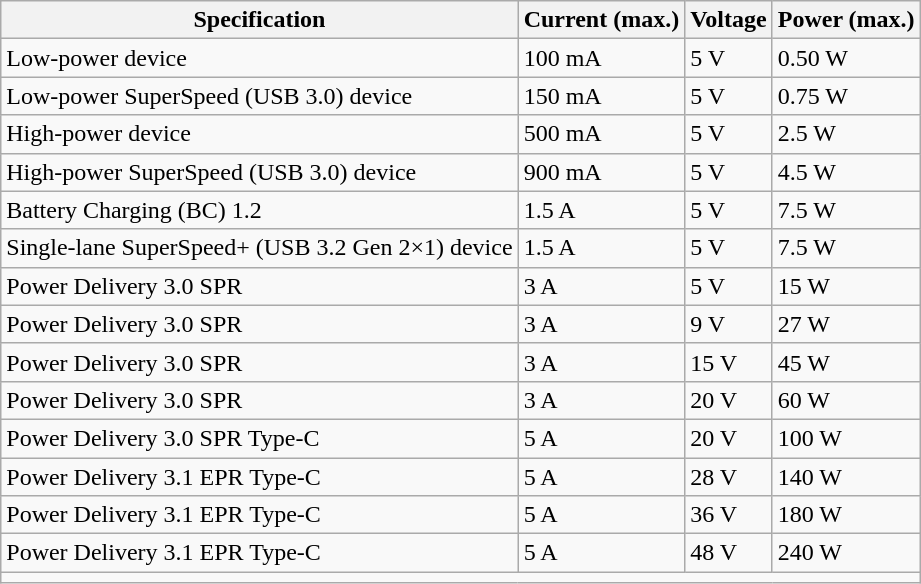<table class="wikitable floatright">
<tr>
<th>Specification</th>
<th>Current (max.)</th>
<th>Voltage</th>
<th>Power (max.)</th>
</tr>
<tr>
<td>Low-power device</td>
<td>100 mA</td>
<td>5 V</td>
<td>0.50 W</td>
</tr>
<tr>
<td>Low-power SuperSpeed (USB 3.0) device</td>
<td>150 mA</td>
<td>5 V</td>
<td>0.75 W</td>
</tr>
<tr>
<td>High-power device</td>
<td>500 mA</td>
<td>5 V</td>
<td>2.5 W</td>
</tr>
<tr>
<td>High-power SuperSpeed (USB 3.0) device</td>
<td>900 mA</td>
<td>5 V</td>
<td>4.5 W</td>
</tr>
<tr>
<td>Battery Charging (BC) 1.2</td>
<td>1.5 A</td>
<td>5 V</td>
<td>7.5 W</td>
</tr>
<tr>
<td>Single-lane SuperSpeed+ (USB 3.2 Gen 2×1) device</td>
<td>1.5 A</td>
<td>5 V</td>
<td>7.5 W</td>
</tr>
<tr>
<td>Power Delivery 3.0 SPR</td>
<td>3 A</td>
<td>5 V</td>
<td>15 W</td>
</tr>
<tr>
<td>Power Delivery 3.0 SPR</td>
<td>3 A</td>
<td>9 V</td>
<td>27 W</td>
</tr>
<tr>
<td>Power Delivery 3.0 SPR</td>
<td>3 A</td>
<td>15 V</td>
<td>45 W</td>
</tr>
<tr>
<td>Power Delivery 3.0 SPR</td>
<td>3 A</td>
<td>20 V</td>
<td>60 W</td>
</tr>
<tr>
<td>Power Delivery 3.0 SPR Type-C</td>
<td>5 A</td>
<td>20 V</td>
<td>100 W</td>
</tr>
<tr>
<td>Power Delivery 3.1 EPR Type-C</td>
<td>5 A</td>
<td>28 V</td>
<td>140 W</td>
</tr>
<tr>
<td>Power Delivery 3.1 EPR Type-C</td>
<td>5 A</td>
<td>36 V</td>
<td>180 W</td>
</tr>
<tr>
<td>Power Delivery 3.1 EPR Type-C</td>
<td>5 A</td>
<td>48 V</td>
<td>240 W</td>
</tr>
<tr>
<td colspan=4></td>
</tr>
</table>
